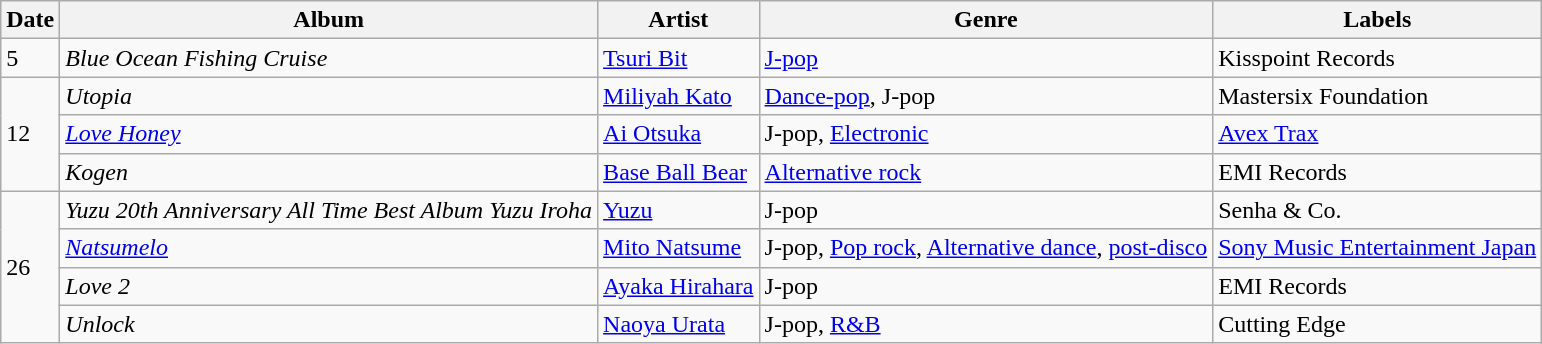<table class="wikitable">
<tr>
<th>Date</th>
<th>Album</th>
<th>Artist</th>
<th>Genre</th>
<th>Labels</th>
</tr>
<tr>
<td>5</td>
<td><em>Blue Ocean Fishing Cruise</em></td>
<td><a href='#'>Tsuri Bit</a></td>
<td><a href='#'>J-pop</a></td>
<td>Kisspoint Records</td>
</tr>
<tr>
<td rowspan="3">12</td>
<td><em>Utopia</em></td>
<td><a href='#'>Miliyah Kato</a></td>
<td><a href='#'>Dance-pop</a>, J-pop</td>
<td>Mastersix Foundation</td>
</tr>
<tr>
<td><em><a href='#'>Love Honey</a></em></td>
<td><a href='#'>Ai Otsuka</a></td>
<td>J-pop, <a href='#'>Electronic</a></td>
<td><a href='#'>Avex Trax</a></td>
</tr>
<tr>
<td><em>Kogen</em></td>
<td><a href='#'>Base Ball Bear</a></td>
<td><a href='#'>Alternative rock</a></td>
<td>EMI Records</td>
</tr>
<tr>
<td rowspan="4">26</td>
<td><em>Yuzu 20th Anniversary All Time Best Album Yuzu Iroha </em></td>
<td><a href='#'>Yuzu</a></td>
<td>J-pop</td>
<td>Senha & Co.</td>
</tr>
<tr>
<td><em><a href='#'>Natsumelo</a></em></td>
<td><a href='#'>Mito Natsume</a></td>
<td>J-pop, <a href='#'>Pop rock</a>, <a href='#'>Alternative dance</a>, <a href='#'>post-disco</a></td>
<td><a href='#'>Sony Music Entertainment Japan</a></td>
</tr>
<tr>
<td><em>Love 2</em></td>
<td><a href='#'>Ayaka Hirahara</a></td>
<td>J-pop</td>
<td>EMI Records</td>
</tr>
<tr>
<td><em>Unlock</em></td>
<td><a href='#'>Naoya Urata</a></td>
<td>J-pop, <a href='#'>R&B</a></td>
<td>Cutting Edge</td>
</tr>
</table>
